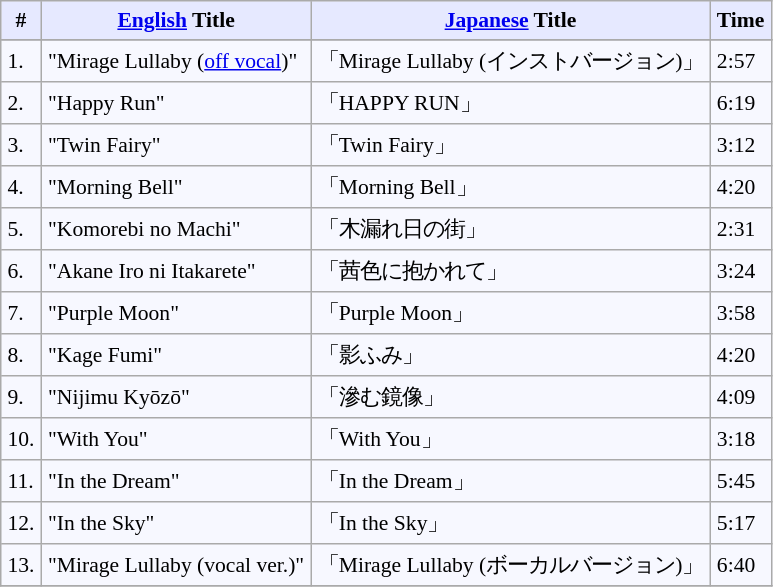<table border="" cellpadding="4" cellspacing="0" style="border: 1px #aaaaaa solid; border-collapse: collapse; padding: 0.2em; margin: 1em 1em 1em 0; background: #f7f8ff; font-size:0.9em">
<tr valign="middle" bgcolor="#e6e9ff">
<th rowspan="1">#</th>
<th rowspan="1"><a href='#'>English</a> Title</th>
<th colspan="1"><a href='#'>Japanese</a> Title</th>
<th rowspan="1">Time</th>
</tr>
<tr bgcolor="#e6e9ff">
</tr>
<tr>
<td>1.</td>
<td>"Mirage Lullaby (<a href='#'>off vocal</a>)"</td>
<td>「Mirage Lullaby (インストバージョン)」</td>
<td>2:57</td>
</tr>
<tr>
<td>2.</td>
<td>"Happy Run"</td>
<td>「HAPPY RUN」</td>
<td>6:19</td>
</tr>
<tr>
<td>3.</td>
<td>"Twin Fairy"</td>
<td>「Twin Fairy」</td>
<td>3:12</td>
</tr>
<tr>
<td>4.</td>
<td>"Morning Bell"</td>
<td>「Morning Bell」</td>
<td>4:20</td>
</tr>
<tr>
<td>5.</td>
<td>"Komorebi no Machi"</td>
<td>「木漏れ日の街」</td>
<td>2:31</td>
</tr>
<tr>
<td>6.</td>
<td>"Akane Iro ni Itakarete"</td>
<td>「茜色に抱かれて」</td>
<td>3:24</td>
</tr>
<tr>
<td>7.</td>
<td>"Purple Moon"</td>
<td>「Purple Moon」</td>
<td>3:58</td>
</tr>
<tr>
<td>8.</td>
<td>"Kage Fumi"</td>
<td>「影ふみ」</td>
<td>4:20</td>
</tr>
<tr>
<td>9.</td>
<td>"Nijimu Kyōzō"</td>
<td>「滲む鏡像」</td>
<td>4:09</td>
</tr>
<tr>
<td>10.</td>
<td>"With You"</td>
<td>「With You」</td>
<td>3:18</td>
</tr>
<tr>
<td>11.</td>
<td>"In the Dream"</td>
<td>「In the Dream」</td>
<td>5:45</td>
</tr>
<tr>
<td>12.</td>
<td>"In the Sky"</td>
<td>「In the Sky」</td>
<td>5:17</td>
</tr>
<tr .>
<td>13.</td>
<td>"Mirage Lullaby (vocal ver.)"</td>
<td>「Mirage Lullaby (ボーカルバージョン)」</td>
<td>6:40</td>
</tr>
<tr>
</tr>
</table>
